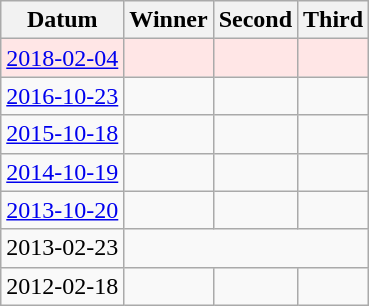<table class="wikitable" style="white-space: nowrap;">
<tr>
<th>Datum</th>
<th>Winner</th>
<th>Second</th>
<th>Third</th>
</tr>
<tr>
<td style="background:#ffe6e6"><a href='#'>2018-02-04</a></td>
<td style="background:#ffe6e6"></td>
<td style="background:#ffe6e6"></td>
<td style="background:#ffe6e6"></td>
</tr>
<tr>
<td><a href='#'>2016-10-23</a></td>
<td></td>
<td></td>
<td></td>
</tr>
<tr>
<td><a href='#'>2015-10-18</a></td>
<td></td>
<td></td>
<td></td>
</tr>
<tr>
<td><a href='#'>2014-10-19</a></td>
<td></td>
<td></td>
<td></td>
</tr>
<tr>
<td><a href='#'>2013-10-20</a></td>
<td></td>
<td></td>
<td></td>
</tr>
<tr>
<td>2013-02-23</td>
<td colspan="3"> </td>
</tr>
<tr>
<td>2012-02-18</td>
<td></td>
<td></td>
<td></td>
</tr>
</table>
